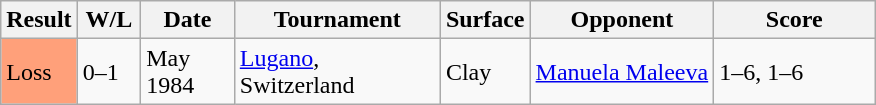<table class="sortable wikitable">
<tr>
<th>Result</th>
<th style="width:35px" class="unsortable">W/L</th>
<th style="width:55px">Date</th>
<th style="width:130px">Tournament</th>
<th>Surface</th>
<th>Opponent</th>
<th style="width:100px" class="unsortable">Score</th>
</tr>
<tr>
<td style="background:#ffa07a;">Loss</td>
<td>0–1</td>
<td>May 1984</td>
<td><a href='#'>Lugano</a>, Switzerland</td>
<td>Clay</td>
<td> <a href='#'>Manuela Maleeva</a></td>
<td>1–6, 1–6</td>
</tr>
</table>
